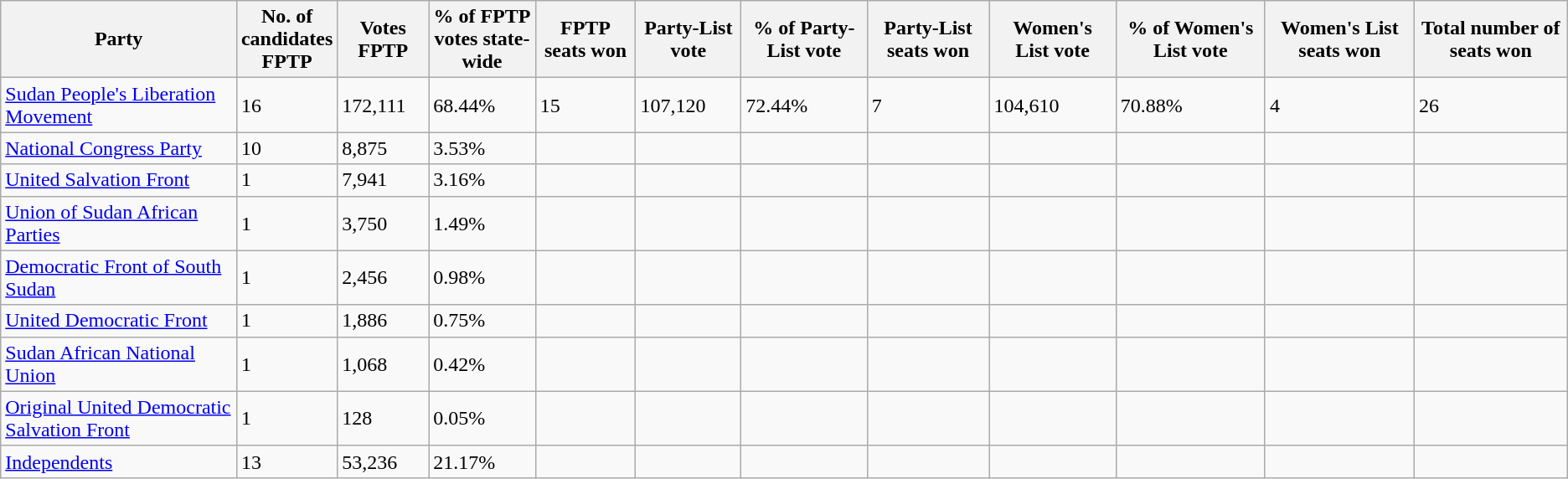<table class="wikitable">
<tr>
<th>Party</th>
<th>No. of<br>candidates<br>FPTP</th>
<th>Votes FPTP</th>
<th>% of FPTP<br>votes state-wide</th>
<th>FPTP seats won</th>
<th>Party-List vote</th>
<th>% of Party-List vote</th>
<th>Party-List seats won</th>
<th>Women's List vote</th>
<th>% of Women's List vote</th>
<th>Women's List seats won</th>
<th>Total number of seats won</th>
</tr>
<tr>
<td><a href='#'>Sudan People's Liberation Movement</a></td>
<td>16</td>
<td>172,111</td>
<td>68.44%</td>
<td>15</td>
<td>107,120</td>
<td>72.44%</td>
<td>7</td>
<td>104,610</td>
<td>70.88%</td>
<td>4</td>
<td>26</td>
</tr>
<tr>
<td><a href='#'>National Congress Party</a></td>
<td>10</td>
<td>8,875</td>
<td>3.53%</td>
<td></td>
<td></td>
<td></td>
<td></td>
<td></td>
<td></td>
<td></td>
<td></td>
</tr>
<tr>
<td><a href='#'>United Salvation Front</a></td>
<td>1</td>
<td>7,941</td>
<td>3.16%</td>
<td></td>
<td></td>
<td></td>
<td></td>
<td></td>
<td></td>
<td></td>
<td></td>
</tr>
<tr>
<td><a href='#'>Union of Sudan African Parties</a></td>
<td>1</td>
<td>3,750</td>
<td>1.49%</td>
<td></td>
<td></td>
<td></td>
<td></td>
<td></td>
<td></td>
<td></td>
<td></td>
</tr>
<tr>
<td><a href='#'>Democratic Front of South Sudan</a></td>
<td>1</td>
<td>2,456</td>
<td>0.98%</td>
<td></td>
<td></td>
<td></td>
<td></td>
<td></td>
<td></td>
<td></td>
<td></td>
</tr>
<tr>
<td><a href='#'>United Democratic Front</a></td>
<td>1</td>
<td>1,886</td>
<td>0.75%</td>
<td></td>
<td></td>
<td></td>
<td></td>
<td></td>
<td></td>
<td></td>
<td></td>
</tr>
<tr>
<td><a href='#'>Sudan African National Union</a></td>
<td>1</td>
<td>1,068</td>
<td>0.42%</td>
<td></td>
<td></td>
<td></td>
<td></td>
<td></td>
<td></td>
<td></td>
<td></td>
</tr>
<tr>
<td><a href='#'>Original United Democratic Salvation Front</a></td>
<td>1</td>
<td>128</td>
<td>0.05%</td>
<td></td>
<td></td>
<td></td>
<td></td>
<td></td>
<td></td>
<td></td>
<td></td>
</tr>
<tr>
<td><a href='#'>Independents</a></td>
<td>13</td>
<td>53,236</td>
<td>21.17%</td>
<td></td>
<td></td>
<td></td>
<td></td>
<td></td>
<td></td>
<td></td>
<td></td>
</tr>
</table>
